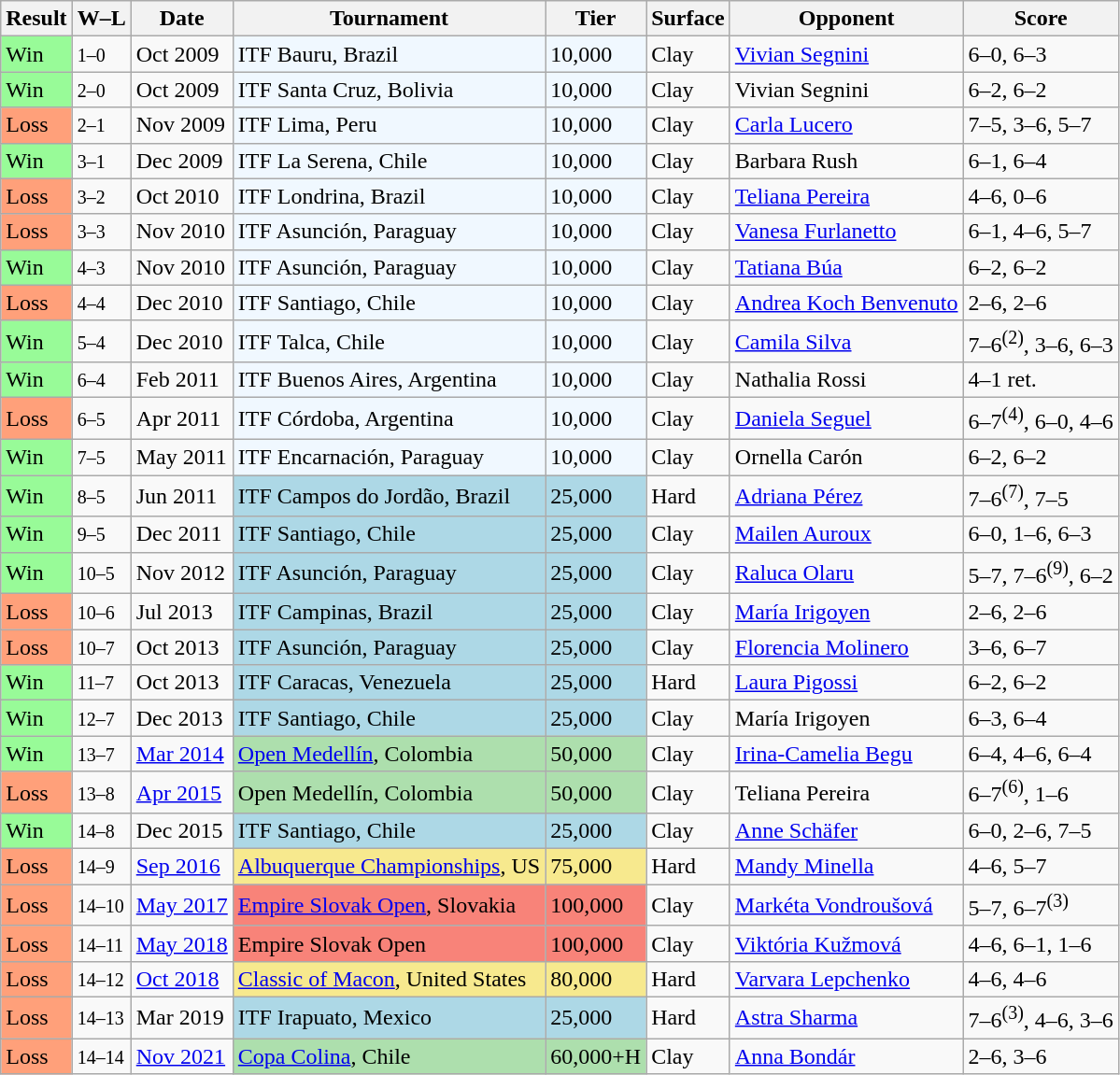<table class="sortable wikitable">
<tr>
<th>Result</th>
<th class="unsortable">W–L</th>
<th>Date</th>
<th>Tournament</th>
<th>Tier</th>
<th>Surface</th>
<th>Opponent</th>
<th class="unsortable">Score</th>
</tr>
<tr>
<td style="background:#98fb98;">Win</td>
<td><small>1–0</small></td>
<td>Oct 2009</td>
<td style="background:#f0f8ff;">ITF Bauru, Brazil</td>
<td style="background:#f0f8ff;">10,000</td>
<td>Clay</td>
<td> <a href='#'>Vivian Segnini</a></td>
<td>6–0, 6–3</td>
</tr>
<tr>
<td style="background:#98fb98;">Win</td>
<td><small>2–0</small></td>
<td>Oct 2009</td>
<td style="background:#f0f8ff;">ITF Santa Cruz, Bolivia</td>
<td style="background:#f0f8ff;">10,000</td>
<td>Clay</td>
<td> Vivian Segnini</td>
<td>6–2, 6–2</td>
</tr>
<tr>
<td style="background:#ffa07a;">Loss</td>
<td><small>2–1</small></td>
<td>Nov 2009</td>
<td style="background:#f0f8ff;">ITF Lima, Peru</td>
<td style="background:#f0f8ff;">10,000</td>
<td>Clay</td>
<td> <a href='#'>Carla Lucero</a></td>
<td>7–5, 3–6, 5–7</td>
</tr>
<tr>
<td style="background:#98fb98;">Win</td>
<td><small>3–1</small></td>
<td>Dec 2009</td>
<td style="background:#f0f8ff;">ITF La Serena, Chile</td>
<td style="background:#f0f8ff;">10,000</td>
<td>Clay</td>
<td> Barbara Rush</td>
<td>6–1, 6–4</td>
</tr>
<tr>
<td style="background:#ffa07a;">Loss</td>
<td><small>3–2</small></td>
<td>Oct 2010</td>
<td style="background:#f0f8ff;">ITF Londrina, Brazil</td>
<td style="background:#f0f8ff;">10,000</td>
<td>Clay</td>
<td> <a href='#'>Teliana Pereira</a></td>
<td>4–6, 0–6</td>
</tr>
<tr>
<td style="background:#ffa07a;">Loss</td>
<td><small>3–3</small></td>
<td>Nov 2010</td>
<td style="background:#f0f8ff;">ITF Asunción, Paraguay</td>
<td style="background:#f0f8ff;">10,000</td>
<td>Clay</td>
<td> <a href='#'>Vanesa Furlanetto</a></td>
<td>6–1, 4–6, 5–7</td>
</tr>
<tr>
<td style="background:#98fb98;">Win</td>
<td><small>4–3</small></td>
<td>Nov 2010</td>
<td style="background:#f0f8ff;">ITF Asunción, Paraguay</td>
<td style="background:#f0f8ff;">10,000</td>
<td>Clay</td>
<td> <a href='#'>Tatiana Búa</a></td>
<td>6–2, 6–2</td>
</tr>
<tr>
<td style="background:#ffa07a;">Loss</td>
<td><small>4–4</small></td>
<td>Dec 2010</td>
<td style="background:#f0f8ff;">ITF Santiago, Chile</td>
<td style="background:#f0f8ff;">10,000</td>
<td>Clay</td>
<td> <a href='#'>Andrea Koch Benvenuto</a></td>
<td>2–6, 2–6</td>
</tr>
<tr>
<td style="background:#98fb98;">Win</td>
<td><small>5–4</small></td>
<td>Dec 2010</td>
<td style="background:#f0f8ff;">ITF Talca, Chile</td>
<td style="background:#f0f8ff;">10,000</td>
<td>Clay</td>
<td> <a href='#'>Camila Silva</a></td>
<td>7–6<sup>(2)</sup>, 3–6, 6–3</td>
</tr>
<tr>
<td style="background:#98fb98;">Win</td>
<td><small>6–4</small></td>
<td>Feb 2011</td>
<td style="background:#f0f8ff;">ITF Buenos Aires, Argentina</td>
<td style="background:#f0f8ff;">10,000</td>
<td>Clay</td>
<td> Nathalia Rossi</td>
<td>4–1 ret.</td>
</tr>
<tr>
<td style="background:#ffa07a;">Loss</td>
<td><small>6–5</small></td>
<td>Apr 2011</td>
<td style="background:#f0f8ff;">ITF Córdoba, Argentina</td>
<td style="background:#f0f8ff;">10,000</td>
<td>Clay</td>
<td> <a href='#'>Daniela Seguel</a></td>
<td>6–7<sup>(4)</sup>, 6–0, 4–6</td>
</tr>
<tr>
<td style="background:#98fb98;">Win</td>
<td><small>7–5</small></td>
<td>May 2011</td>
<td style="background:#f0f8ff;">ITF Encarnación, Paraguay</td>
<td style="background:#f0f8ff;">10,000</td>
<td>Clay</td>
<td> Ornella Carón</td>
<td>6–2, 6–2</td>
</tr>
<tr>
<td style="background:#98fb98;">Win</td>
<td><small>8–5</small></td>
<td>Jun 2011</td>
<td style="background:lightblue;">ITF Campos do Jordão, Brazil</td>
<td style="background:lightblue;">25,000</td>
<td>Hard</td>
<td> <a href='#'>Adriana Pérez</a></td>
<td>7–6<sup>(7)</sup>, 7–5</td>
</tr>
<tr>
<td style="background:#98fb98;">Win</td>
<td><small>9–5</small></td>
<td>Dec 2011</td>
<td style="background:lightblue;">ITF Santiago, Chile</td>
<td style="background:lightblue;">25,000</td>
<td>Clay</td>
<td> <a href='#'>Mailen Auroux</a></td>
<td>6–0, 1–6, 6–3</td>
</tr>
<tr>
<td style="background:#98fb98;">Win</td>
<td><small>10–5</small></td>
<td>Nov 2012</td>
<td style="background:lightblue;">ITF Asunción, Paraguay</td>
<td style="background:lightblue;">25,000</td>
<td>Clay</td>
<td> <a href='#'>Raluca Olaru</a></td>
<td>5–7, 7–6<sup>(9)</sup>, 6–2</td>
</tr>
<tr>
<td style="background:#ffa07a;">Loss</td>
<td><small>10–6</small></td>
<td>Jul 2013</td>
<td style="background:lightblue;">ITF Campinas, Brazil</td>
<td style="background:lightblue;">25,000</td>
<td>Clay</td>
<td> <a href='#'>María Irigoyen</a></td>
<td>2–6, 2–6</td>
</tr>
<tr>
<td style="background:#ffa07a;">Loss</td>
<td><small>10–7</small></td>
<td>Oct 2013</td>
<td style="background:lightblue;">ITF Asunción, Paraguay</td>
<td style="background:lightblue;">25,000</td>
<td>Clay</td>
<td> <a href='#'>Florencia Molinero</a></td>
<td>3–6, 6–7</td>
</tr>
<tr>
<td style="background:#98fb98;">Win</td>
<td><small>11–7</small></td>
<td>Oct 2013</td>
<td style="background:lightblue;">ITF Caracas, Venezuela</td>
<td style="background:lightblue;">25,000</td>
<td>Hard</td>
<td> <a href='#'>Laura Pigossi</a></td>
<td>6–2, 6–2</td>
</tr>
<tr>
<td style="background:#98fb98;">Win</td>
<td><small>12–7</small></td>
<td>Dec 2013</td>
<td style="background:lightblue;">ITF Santiago, Chile</td>
<td style="background:lightblue;">25,000</td>
<td>Clay</td>
<td> María Irigoyen</td>
<td>6–3, 6–4</td>
</tr>
<tr>
<td style="background:#98fb98;">Win</td>
<td><small>13–7</small></td>
<td><a href='#'>Mar 2014</a></td>
<td style="background:#addfad;"><a href='#'>Open Medellín</a>, Colombia</td>
<td style="background:#addfad;">50,000</td>
<td>Clay</td>
<td> <a href='#'>Irina-Camelia Begu</a></td>
<td>6–4, 4–6, 6–4</td>
</tr>
<tr>
<td style="background:#ffa07a;">Loss</td>
<td><small>13–8</small></td>
<td><a href='#'>Apr 2015</a></td>
<td style="background:#addfad;">Open Medellín, Colombia</td>
<td style="background:#addfad;">50,000</td>
<td>Clay</td>
<td> Teliana Pereira</td>
<td>6–7<sup>(6)</sup>, 1–6</td>
</tr>
<tr>
<td style="background:#98fb98;">Win</td>
<td><small>14–8</small></td>
<td>Dec 2015</td>
<td style="background:lightblue;">ITF Santiago, Chile</td>
<td style="background:lightblue;">25,000</td>
<td>Clay</td>
<td> <a href='#'>Anne Schäfer</a></td>
<td>6–0, 2–6, 7–5</td>
</tr>
<tr>
<td style="background:#ffa07a;">Loss</td>
<td><small>14–9</small></td>
<td><a href='#'>Sep 2016</a></td>
<td style="background:#f7e98e;"><a href='#'>Albuquerque Championships</a>, US</td>
<td style="background:#f7e98e;">75,000</td>
<td>Hard</td>
<td> <a href='#'>Mandy Minella</a></td>
<td>4–6, 5–7</td>
</tr>
<tr>
<td style="background:#ffa07a;">Loss</td>
<td><small>14–10</small></td>
<td><a href='#'>May 2017</a></td>
<td style="background:#f88379;"><a href='#'>Empire Slovak Open</a>, Slovakia</td>
<td style="background:#f88379;">100,000</td>
<td>Clay</td>
<td> <a href='#'>Markéta Vondroušová</a></td>
<td>5–7, 6–7<sup>(3)</sup></td>
</tr>
<tr>
<td style="background:#ffa07a;">Loss</td>
<td><small>14–11</small></td>
<td><a href='#'>May 2018</a></td>
<td style="background:#f88379;">Empire Slovak Open</td>
<td style="background:#f88379;">100,000</td>
<td>Clay</td>
<td> <a href='#'>Viktória Kužmová</a></td>
<td>4–6, 6–1, 1–6</td>
</tr>
<tr>
<td style="background:#ffa07a;">Loss</td>
<td><small>14–12</small></td>
<td><a href='#'>Oct 2018</a></td>
<td style="background:#f7e98e;"><a href='#'>Classic of Macon</a>, United States</td>
<td style="background:#f7e98e;">80,000</td>
<td>Hard</td>
<td> <a href='#'>Varvara Lepchenko</a></td>
<td>4–6, 4–6</td>
</tr>
<tr>
<td style="background:#ffa07a;">Loss</td>
<td><small>14–13</small></td>
<td>Mar 2019</td>
<td style="background:lightblue;">ITF Irapuato, Mexico</td>
<td style="background:lightblue;">25,000</td>
<td>Hard</td>
<td> <a href='#'>Astra Sharma</a></td>
<td>7–6<sup>(3)</sup>, 4–6, 3–6</td>
</tr>
<tr>
<td style="background:#ffa07a;">Loss</td>
<td><small>14–14</small></td>
<td><a href='#'>Nov 2021</a></td>
<td style="background:#addfad;"><a href='#'>Copa Colina</a>, Chile</td>
<td style="background:#addfad;">60,000+H</td>
<td>Clay</td>
<td> <a href='#'>Anna Bondár</a></td>
<td>2–6, 3–6</td>
</tr>
</table>
